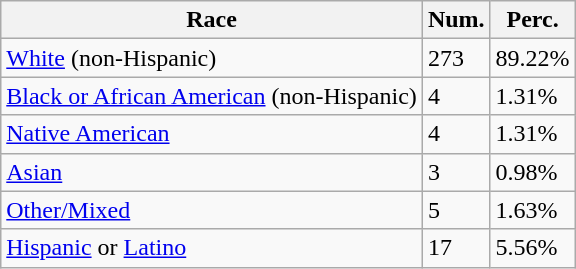<table class="wikitable">
<tr>
<th>Race</th>
<th>Num.</th>
<th>Perc.</th>
</tr>
<tr>
<td><a href='#'>White</a> (non-Hispanic)</td>
<td>273</td>
<td>89.22%</td>
</tr>
<tr>
<td><a href='#'>Black or African American</a> (non-Hispanic)</td>
<td>4</td>
<td>1.31%</td>
</tr>
<tr>
<td><a href='#'>Native American</a></td>
<td>4</td>
<td>1.31%</td>
</tr>
<tr>
<td><a href='#'>Asian</a></td>
<td>3</td>
<td>0.98%</td>
</tr>
<tr>
<td><a href='#'>Other/Mixed</a></td>
<td>5</td>
<td>1.63%</td>
</tr>
<tr>
<td><a href='#'>Hispanic</a> or <a href='#'>Latino</a></td>
<td>17</td>
<td>5.56%</td>
</tr>
</table>
